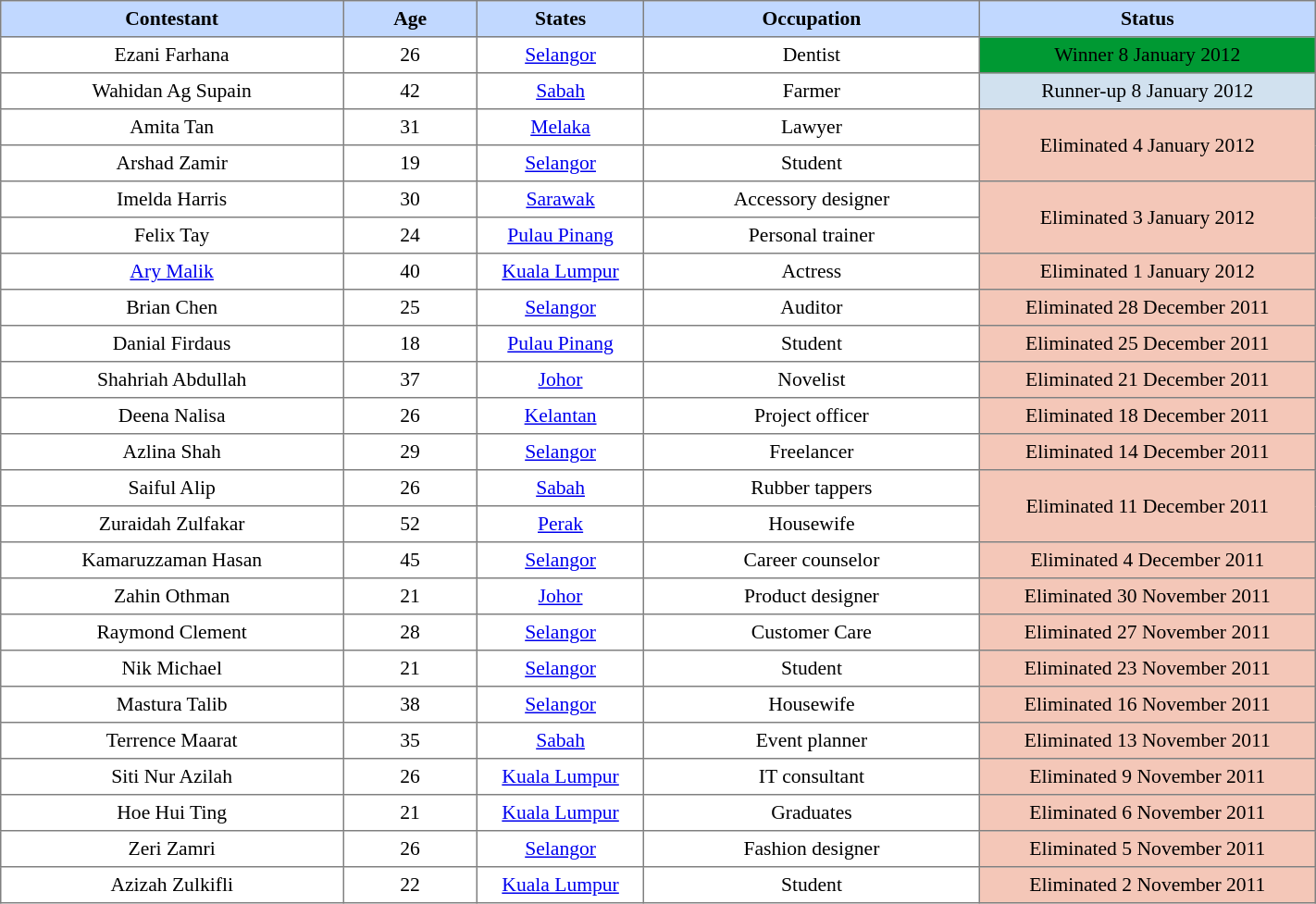<table class="sortable" border="1" cellpadding="4" cellspacing="0"  style="text-align:center; font-size:90%; border-collapse:collapse; width:75%;">
<tr style="background:#C1D8FF;">
<th style="width:10%;">Contestant</th>
<th style="width:4%; text-align:center;">Age</th>
<th style="width:4%; text-align:center;">States</th>
<th style="width:10%;">Occupation</th>
<th style="width:10%;">Status</th>
</tr>
<tr>
<td>Ezani Farhana</td>
<td>26</td>
<td><a href='#'>Selangor</a></td>
<td>Dentist</td>
<td style="background:#093;"><span>Winner 8 January 2012</span></td>
</tr>
<tr>
<td>Wahidan Ag Supain</td>
<td>42</td>
<td><a href='#'>Sabah</a></td>
<td>Farmer</td>
<td style="background:#d1e1ef; text-align:center;">Runner-up 8 January 2012</td>
</tr>
<tr>
<td>Amita Tan</td>
<td>31</td>
<td><a href='#'>Melaka</a></td>
<td>Lawyer</td>
<td style="background:#f4c7b8; text-align:center;" rowspan="2">Eliminated 4 January 2012</td>
</tr>
<tr>
<td>Arshad Zamir</td>
<td>19</td>
<td><a href='#'>Selangor</a></td>
<td>Student</td>
</tr>
<tr>
<td>Imelda Harris</td>
<td>30</td>
<td><a href='#'>Sarawak</a></td>
<td>Accessory designer</td>
<td style="background:#f4c7b8; text-align:center;" rowspan="2">Eliminated 3 January 2012</td>
</tr>
<tr>
<td>Felix Tay</td>
<td>24</td>
<td><a href='#'>Pulau Pinang</a></td>
<td>Personal trainer</td>
</tr>
<tr>
<td><a href='#'>Ary Malik</a></td>
<td>40</td>
<td><a href='#'>Kuala Lumpur</a></td>
<td>Actress</td>
<td style="background:#f4c7b8; text-align:center;">Eliminated 1 January 2012</td>
</tr>
<tr>
<td>Brian Chen</td>
<td>25</td>
<td><a href='#'>Selangor</a></td>
<td>Auditor</td>
<td style="background:#f4c7b8; text-align:center;">Eliminated 28 December 2011</td>
</tr>
<tr>
<td>Danial Firdaus</td>
<td>18</td>
<td><a href='#'>Pulau Pinang</a></td>
<td>Student</td>
<td style="background:#f4c7b8; text-align:center;">Eliminated 25 December 2011</td>
</tr>
<tr>
<td>Shahriah Abdullah</td>
<td>37</td>
<td><a href='#'>Johor</a></td>
<td>Novelist</td>
<td style="background:#f4c7b8; text-align:center;">Eliminated 21 December 2011</td>
</tr>
<tr>
<td>Deena Nalisa</td>
<td>26</td>
<td><a href='#'>Kelantan</a></td>
<td>Project officer</td>
<td style="background:#f4c7b8; text-align:center;">Eliminated 18 December 2011</td>
</tr>
<tr>
<td>Azlina Shah</td>
<td>29</td>
<td><a href='#'>Selangor</a></td>
<td>Freelancer</td>
<td style="background:#f4c7b8; text-align:center;">Eliminated 14 December 2011</td>
</tr>
<tr>
<td>Saiful Alip</td>
<td>26</td>
<td><a href='#'>Sabah</a></td>
<td>Rubber tappers</td>
<td style="background:#f4c7b8; text-align:center;" rowspan="2">Eliminated 11 December 2011</td>
</tr>
<tr>
<td>Zuraidah Zulfakar</td>
<td>52</td>
<td><a href='#'>Perak</a></td>
<td>Housewife</td>
</tr>
<tr>
<td>Kamaruzzaman Hasan</td>
<td>45</td>
<td><a href='#'>Selangor</a></td>
<td>Career counselor</td>
<td style="background:#f4c7b8; text-align:center;">Eliminated 4 December 2011</td>
</tr>
<tr>
<td>Zahin Othman</td>
<td>21</td>
<td><a href='#'>Johor</a></td>
<td>Product designer</td>
<td style="background:#f4c7b8; text-align:center;">Eliminated 30 November 2011</td>
</tr>
<tr>
<td>Raymond Clement</td>
<td>28</td>
<td><a href='#'>Selangor</a></td>
<td>Customer Care</td>
<td style="background:#f4c7b8; text-align:center;">Eliminated 27 November 2011</td>
</tr>
<tr>
<td>Nik Michael</td>
<td>21</td>
<td><a href='#'>Selangor</a></td>
<td>Student</td>
<td style="background:#f4c7b8; text-align:center;">Eliminated 23 November 2011</td>
</tr>
<tr>
<td>Mastura Talib</td>
<td>38</td>
<td><a href='#'>Selangor</a></td>
<td>Housewife</td>
<td style="background:#f4c7b8; text-align:center;">Eliminated 16 November 2011</td>
</tr>
<tr>
<td>Terrence Maarat</td>
<td>35</td>
<td><a href='#'>Sabah</a></td>
<td>Event planner</td>
<td style="background:#f4c7b8; text-align:center;">Eliminated 13 November 2011</td>
</tr>
<tr>
<td>Siti Nur Azilah</td>
<td>26</td>
<td><a href='#'>Kuala Lumpur</a></td>
<td>IT consultant</td>
<td style="background:#f4c7b8; text-align:center;">Eliminated 9 November 2011</td>
</tr>
<tr>
<td>Hoe Hui Ting</td>
<td>21</td>
<td><a href='#'>Kuala Lumpur</a></td>
<td>Graduates</td>
<td style="background:#f4c7b8; text-align:center;">Eliminated 6 November 2011</td>
</tr>
<tr>
<td>Zeri Zamri</td>
<td>26</td>
<td><a href='#'>Selangor</a></td>
<td>Fashion designer</td>
<td style="background:#f4c7b8; text-align:center;">Eliminated 5 November 2011</td>
</tr>
<tr>
<td>Azizah Zulkifli</td>
<td>22</td>
<td><a href='#'>Kuala Lumpur</a></td>
<td>Student</td>
<td style="background:#f4c7b8; text-align:center;">Eliminated 2 November 2011</td>
</tr>
</table>
